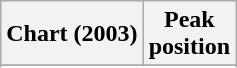<table class="wikitable sortable plainrowheaders">
<tr>
<th>Chart (2003)</th>
<th>Peak<br>position</th>
</tr>
<tr>
</tr>
<tr>
</tr>
<tr>
</tr>
</table>
